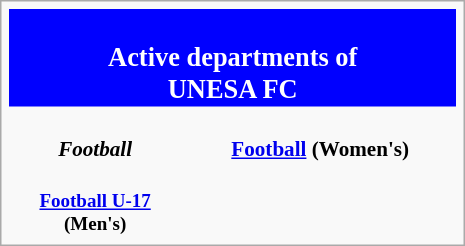<table class="infobox" style="font-size: 88%; width: 22em; text-align: center">
<tr>
<th colspan=3 style="font-size: 125%; background-color:#0000FF; color:white; text-align:center;"><br>Active departments of<br>UNESA FC</th>
</tr>
<tr style="text-align: center">
<td><br><strong><em>Football</em></strong></td>
<td><br><strong><a href='#'>Football</a> (Women's)</strong></td>
</tr>
<tr style="font-size: 90%; text-align: center">
<td><br><strong><a href='#'>Football U-17</a><br> (Men's)</strong></td>
</tr>
</table>
